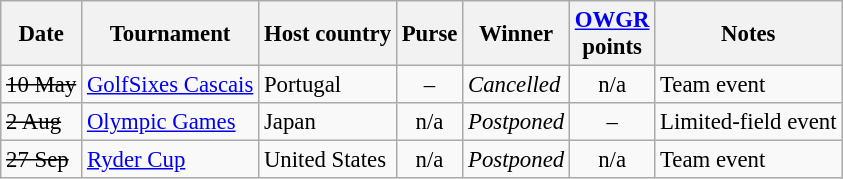<table class="wikitable" style="font-size:95%">
<tr>
<th>Date</th>
<th>Tournament</th>
<th>Host country</th>
<th>Purse</th>
<th>Winner</th>
<th><a href='#'>OWGR</a><br>points</th>
<th>Notes</th>
</tr>
<tr>
<td><s>10 May</s></td>
<td><a href='#'>GolfSixes Cascais</a></td>
<td>Portugal</td>
<td align=center>–</td>
<td><em>Cancelled</em></td>
<td align=center>n/a</td>
<td>Team event</td>
</tr>
<tr>
<td><s>2 Aug</s></td>
<td><a href='#'>Olympic Games</a></td>
<td>Japan</td>
<td align=center>n/a</td>
<td><em>Postponed</em></td>
<td align=center>–</td>
<td>Limited-field event</td>
</tr>
<tr>
<td><s>27 Sep</s></td>
<td><a href='#'>Ryder Cup</a></td>
<td>United States</td>
<td align=center>n/a</td>
<td><em>Postponed</em></td>
<td align=center>n/a</td>
<td>Team event</td>
</tr>
</table>
